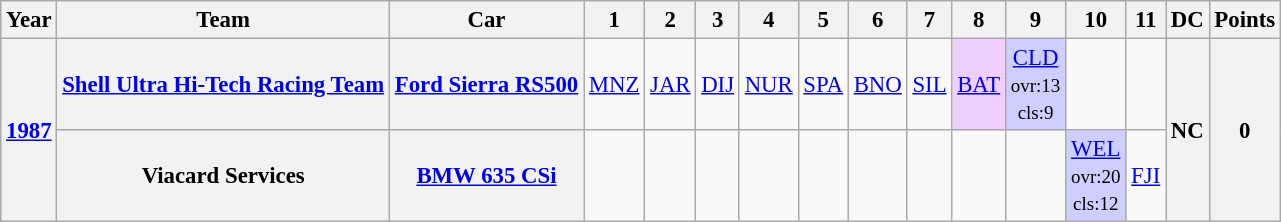<table class="wikitable" style="text-align:center; font-size:95%">
<tr>
<th>Year</th>
<th>Team</th>
<th>Car</th>
<th>1</th>
<th>2</th>
<th>3</th>
<th>4</th>
<th>5</th>
<th>6</th>
<th>7</th>
<th>8</th>
<th>9</th>
<th>10</th>
<th>11</th>
<th>DC</th>
<th>Points</th>
</tr>
<tr>
<th rowspan=2><a href='#'>1987</a></th>
<th> <a href='#'>Shell Ultra Hi-Tech Racing Team</a></th>
<th><a href='#'>Ford Sierra RS500</a></th>
<td><a href='#'>MNZ</a></td>
<td><a href='#'>JAR</a></td>
<td><a href='#'>DIJ</a></td>
<td><a href='#'>NUR</a></td>
<td><a href='#'>SPA</a></td>
<td><a href='#'>BNO</a></td>
<td><a href='#'>SIL</a></td>
<td style="background:#efcfff;"><a href='#'>BAT</a><br></td>
<td style="background:#cfcfff;"><a href='#'>CLD</a><br><small>ovr:13<br>cls:9</small></td>
<td></td>
<td></td>
<th rowspan=2>NC</th>
<th rowspan=2>0</th>
</tr>
<tr>
<th> Viacard Services</th>
<th><a href='#'>BMW 635 CSi</a></th>
<td></td>
<td></td>
<td></td>
<td></td>
<td></td>
<td></td>
<td></td>
<td></td>
<td></td>
<td style="background:#cfcfff;"><a href='#'>WEL</a><br><small>ovr:20<br>cls:12</small></td>
<td><a href='#'>FJI</a></td>
</tr>
</table>
